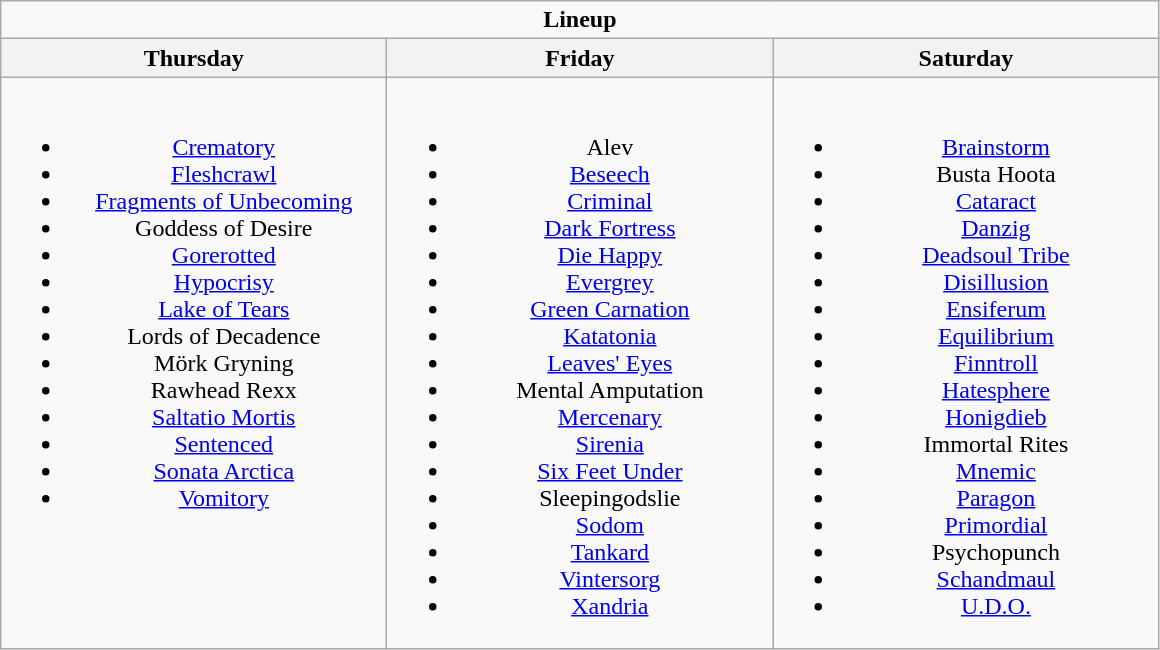<table class="wikitable">
<tr>
<td colspan="3" align="center"><strong>Lineup</strong></td>
</tr>
<tr>
<th>Thursday</th>
<th>Friday</th>
<th>Saturday</th>
</tr>
<tr>
<td valign="top"  align="center"  width=250><br><ul><li><a href='#'>Crematory</a></li><li><a href='#'>Fleshcrawl</a></li><li><a href='#'>Fragments of Unbecoming</a></li><li>Goddess of Desire</li><li><a href='#'>Gorerotted</a></li><li><a href='#'>Hypocrisy</a></li><li><a href='#'>Lake of Tears</a></li><li>Lords of Decadence</li><li>Mörk Gryning</li><li>Rawhead Rexx</li><li><a href='#'>Saltatio Mortis</a></li><li><a href='#'>Sentenced</a></li><li><a href='#'>Sonata Arctica</a></li><li><a href='#'>Vomitory</a></li></ul></td>
<td valign="top"  align="center"  width=250><br><ul><li>Alev</li><li><a href='#'>Beseech</a></li><li><a href='#'>Criminal</a></li><li><a href='#'>Dark Fortress</a></li><li><a href='#'>Die Happy</a></li><li><a href='#'>Evergrey</a></li><li><a href='#'>Green Carnation</a></li><li><a href='#'>Katatonia</a></li><li><a href='#'>Leaves' Eyes</a></li><li>Mental Amputation</li><li><a href='#'>Mercenary</a></li><li><a href='#'>Sirenia</a></li><li><a href='#'>Six Feet Under</a></li><li>Sleepingodslie</li><li><a href='#'>Sodom</a></li><li><a href='#'>Tankard</a></li><li><a href='#'>Vintersorg</a></li><li><a href='#'>Xandria</a></li></ul></td>
<td valign="top"  align="center"  width=250><br><ul><li><a href='#'>Brainstorm</a></li><li>Busta Hoota</li><li><a href='#'>Cataract</a></li><li><a href='#'>Danzig</a></li><li><a href='#'>Deadsoul Tribe</a></li><li><a href='#'>Disillusion</a></li><li><a href='#'>Ensiferum</a></li><li><a href='#'>Equilibrium</a></li><li><a href='#'>Finntroll</a></li><li><a href='#'>Hatesphere</a></li><li><a href='#'>Honigdieb</a></li><li>Immortal Rites</li><li><a href='#'>Mnemic</a></li><li><a href='#'>Paragon</a></li><li><a href='#'>Primordial</a></li><li>Psychopunch</li><li><a href='#'>Schandmaul</a></li><li><a href='#'>U.D.O.</a></li></ul></td>
</tr>
</table>
